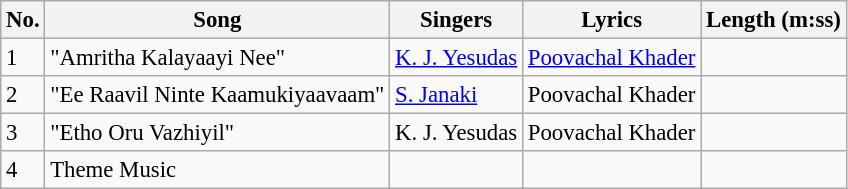<table class="wikitable" style="font-size:95%;">
<tr>
<th>No.</th>
<th>Song</th>
<th>Singers</th>
<th>Lyrics</th>
<th>Length (m:ss)</th>
</tr>
<tr>
<td>1</td>
<td>"Amritha Kalayaayi Nee"</td>
<td><a href='#'>K. J. Yesudas</a></td>
<td><a href='#'>Poovachal Khader</a></td>
<td></td>
</tr>
<tr>
<td>2</td>
<td>"Ee Raavil Ninte Kaamukiyaavaam"</td>
<td><a href='#'>S. Janaki</a></td>
<td>Poovachal Khader</td>
<td></td>
</tr>
<tr>
<td>3</td>
<td>"Etho Oru Vazhiyil"</td>
<td>K. J. Yesudas</td>
<td>Poovachal Khader</td>
<td></td>
</tr>
<tr>
<td>4</td>
<td>Theme Music</td>
<td></td>
<td></td>
<td></td>
</tr>
</table>
